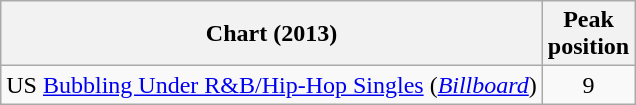<table class="wikitable plainrowheaders">
<tr>
<th scope="col">Chart (2013)</th>
<th scope="col">Peak<br>position</th>
</tr>
<tr>
<td scope="row">US <a href='#'>Bubbling Under R&B/Hip-Hop Singles</a> (<em><a href='#'>Billboard</a></em>)</td>
<td style="text-align:center;">9</td>
</tr>
</table>
